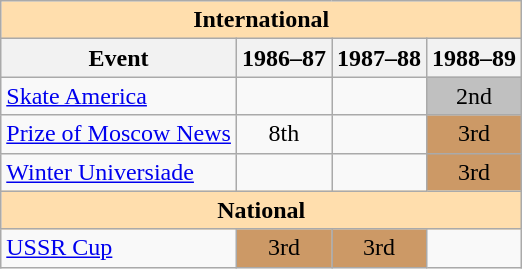<table class="wikitable" style="text-align:center">
<tr>
<th style="background-color: #ffdead; " colspan=4 align=center>International</th>
</tr>
<tr>
<th>Event</th>
<th>1986–87</th>
<th>1987–88</th>
<th>1988–89</th>
</tr>
<tr>
<td align=left><a href='#'>Skate America</a></td>
<td></td>
<td></td>
<td bgcolor=silver>2nd</td>
</tr>
<tr>
<td align=left><a href='#'>Prize of Moscow News</a></td>
<td>8th</td>
<td></td>
<td bgcolor=cc9966>3rd</td>
</tr>
<tr>
<td align=left><a href='#'>Winter Universiade</a></td>
<td></td>
<td></td>
<td bgcolor=cc9966>3rd</td>
</tr>
<tr>
<th style="background-color: #ffdead; " colspan=4 align=center>National</th>
</tr>
<tr>
<td align=left><a href='#'>USSR Cup</a></td>
<td bgcolor=cc9966>3rd</td>
<td bgcolor=cc9966>3rd</td>
<td></td>
</tr>
</table>
